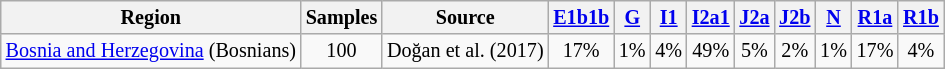<table class="wikitable" style="text-align:center; font-size: 84%">
<tr>
<th>Region</th>
<th>Samples</th>
<th>Source</th>
<th><a href='#'>E1b1b</a></th>
<th><a href='#'>G</a></th>
<th><a href='#'>I1</a></th>
<th><a href='#'>I2a1</a></th>
<th><a href='#'>J2a</a></th>
<th><a href='#'>J2b</a></th>
<th><a href='#'>N</a></th>
<th><a href='#'>R1a</a></th>
<th><a href='#'>R1b</a></th>
</tr>
<tr>
<td><a href='#'>Bosnia and Herzegovina</a> (Bosnians)</td>
<td>100</td>
<td>Doğan et al. (2017)</td>
<td>17%</td>
<td>1%</td>
<td>4%</td>
<td>49%</td>
<td>5%</td>
<td>2%</td>
<td>1%</td>
<td>17%</td>
<td>4%</td>
</tr>
</table>
